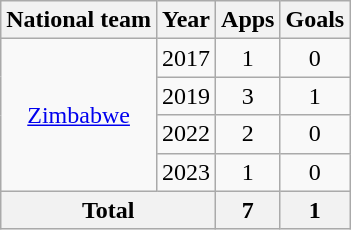<table class=wikitable style=text-align:center>
<tr>
<th>National team</th>
<th>Year</th>
<th>Apps</th>
<th>Goals</th>
</tr>
<tr>
<td rowspan="4"><a href='#'>Zimbabwe</a></td>
<td>2017</td>
<td>1</td>
<td>0</td>
</tr>
<tr>
<td>2019</td>
<td>3</td>
<td>1</td>
</tr>
<tr>
<td>2022</td>
<td>2</td>
<td>0</td>
</tr>
<tr>
<td>2023</td>
<td>1</td>
<td>0</td>
</tr>
<tr>
<th colspan="2">Total</th>
<th>7</th>
<th>1</th>
</tr>
</table>
